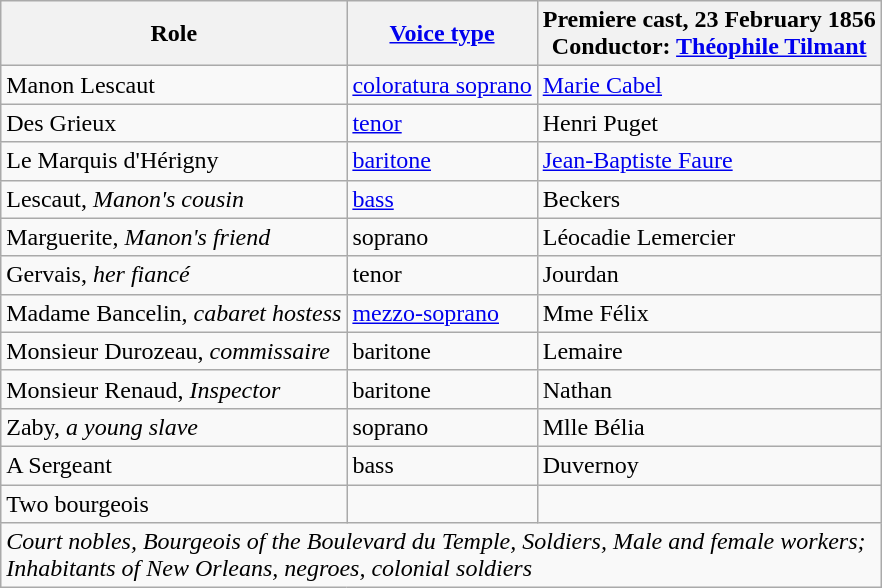<table class="wikitable">
<tr>
<th>Role</th>
<th><a href='#'>Voice type</a></th>
<th>Premiere cast, 23 February 1856<br>Conductor: <a href='#'>Théophile Tilmant</a></th>
</tr>
<tr>
<td>Manon Lescaut</td>
<td><a href='#'>coloratura soprano</a></td>
<td><a href='#'>Marie Cabel</a></td>
</tr>
<tr>
<td>Des Grieux</td>
<td><a href='#'>tenor</a></td>
<td>Henri Puget</td>
</tr>
<tr>
<td>Le Marquis d'Hérigny</td>
<td><a href='#'>baritone</a></td>
<td><a href='#'>Jean-Baptiste Faure</a></td>
</tr>
<tr>
<td>Lescaut, <em>Manon's cousin</em></td>
<td><a href='#'>bass</a></td>
<td>Beckers</td>
</tr>
<tr>
<td>Marguerite, <em>Manon's friend</em></td>
<td>soprano</td>
<td>Léocadie Lemercier</td>
</tr>
<tr>
<td>Gervais, <em>her fiancé</em></td>
<td>tenor</td>
<td>Jourdan</td>
</tr>
<tr>
<td>Madame Bancelin, <em>cabaret hostess</em></td>
<td><a href='#'>mezzo-soprano</a></td>
<td>Mme Félix</td>
</tr>
<tr>
<td>Monsieur Durozeau, <em>commissaire</em></td>
<td>baritone</td>
<td>Lemaire</td>
</tr>
<tr>
<td>Monsieur Renaud, <em>Inspector</em></td>
<td>baritone</td>
<td>Nathan</td>
</tr>
<tr>
<td>Zaby, <em>a young slave</em></td>
<td>soprano</td>
<td>Mlle Bélia</td>
</tr>
<tr>
<td>A Sergeant</td>
<td>bass</td>
<td>Duvernoy</td>
</tr>
<tr>
<td>Two bourgeois</td>
<td></td>
<td></td>
</tr>
<tr>
<td colspan="3"><em>Court nobles, Bourgeois of the Boulevard du Temple, Soldiers, Male and female workers; <br>Inhabitants of New Orleans, negroes, colonial soldiers</em></td>
</tr>
</table>
